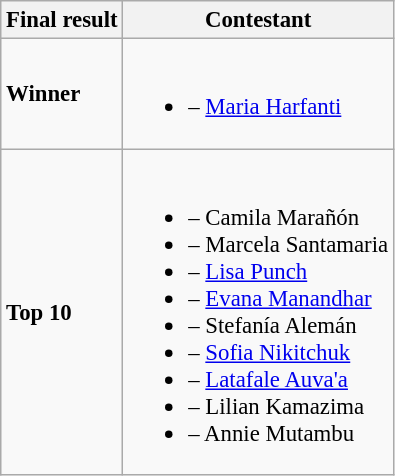<table class="wikitable sortable" style="font-size:95%;">
<tr>
<th>Final result</th>
<th>Contestant</th>
</tr>
<tr>
<td><strong>Winner</strong></td>
<td><br><ul><li><strong></strong> – <a href='#'>Maria Harfanti</a></li></ul></td>
</tr>
<tr>
<td><strong>Top 10</strong></td>
<td><br><ul><li><strong></strong> – Camila Marañón</li><li><strong></strong> – Marcela Santamaria</li><li><strong></strong> – <a href='#'>Lisa Punch</a></li><li><strong></strong> – <a href='#'>Evana Manandhar</a></li><li><strong></strong> – Stefanía Alemán</li><li><strong></strong> – <a href='#'>Sofia Nikitchuk</a></li><li><strong></strong> – <a href='#'>Latafale Auva'a</a></li><li><strong></strong> – Lilian Kamazima</li><li><strong></strong> – Annie Mutambu</li></ul></td>
</tr>
</table>
